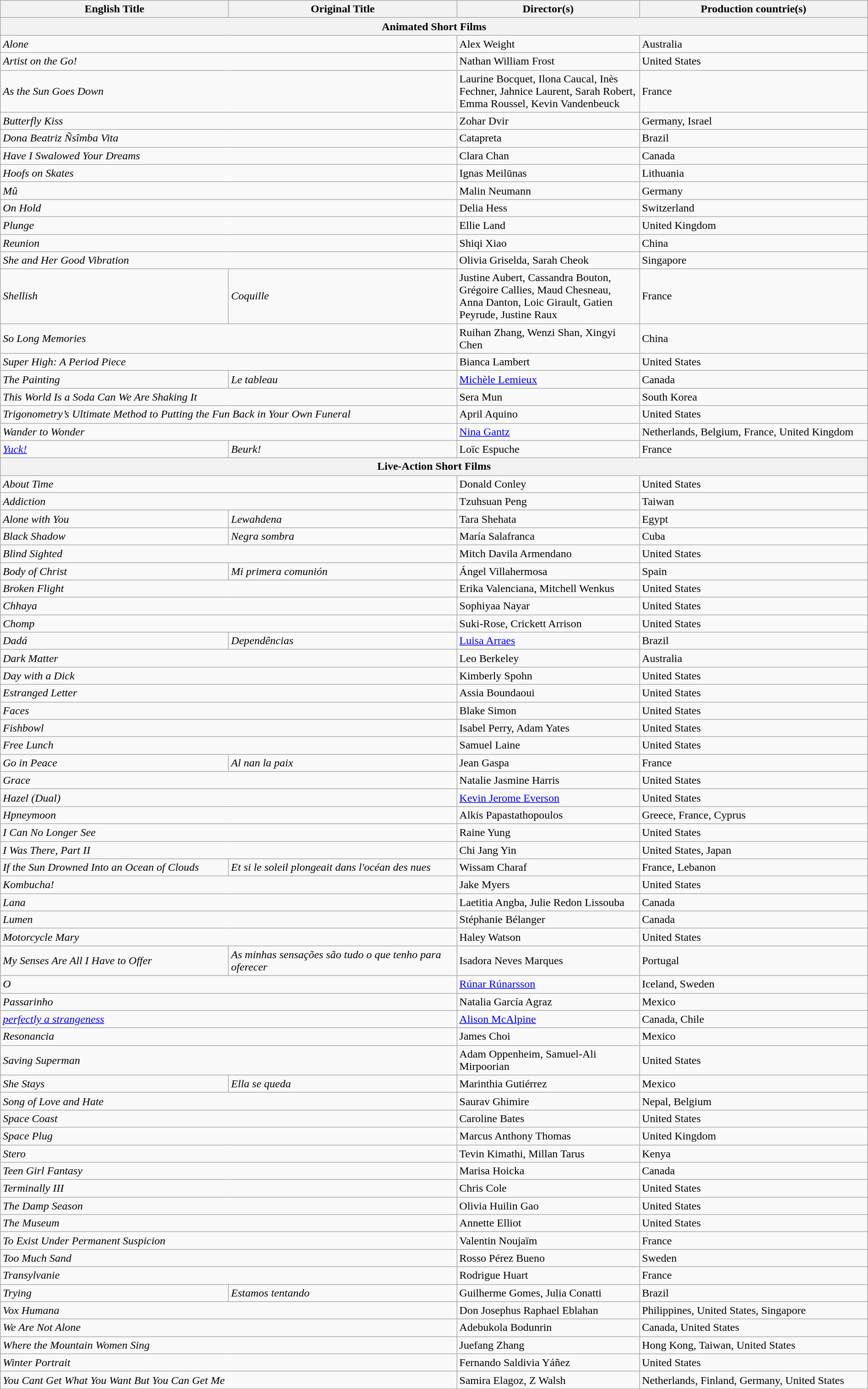<table class="wikitable" style="width:100%; margin-bottom:4px">
<tr>
<th scope="col" width="25%">English Title</th>
<th scope="col" width="25%">Original Title</th>
<th scope="col" width="20%">Director(s)</th>
<th scope="col" width="25%">Production countrie(s)</th>
</tr>
<tr>
<th colspan="4">Animated Short Films</th>
</tr>
<tr>
<td colspan="2"><em>Alone</em></td>
<td>Alex Weight</td>
<td>Australia</td>
</tr>
<tr>
<td colspan="2"><em>Artist on the Go!</em></td>
<td>Nathan William Frost</td>
<td>United States</td>
</tr>
<tr>
<td colspan="2"><em>As the Sun Goes Down</em></td>
<td>Laurine Bocquet, Ilona Caucal, Inès Fechner, Jahnice Laurent, Sarah Robert, Emma Roussel, Kevin Vandenbeuck</td>
<td>France</td>
</tr>
<tr>
<td colspan="2"><em>Butterfly Kiss</em></td>
<td>Zohar Dvir</td>
<td>Germany, Israel</td>
</tr>
<tr>
<td colspan="2"><em>Dona Beatriz Ñsîmba Vita</em></td>
<td>Catapreta</td>
<td>Brazil</td>
</tr>
<tr>
<td colspan="2"><em>Have I Swalowed Your Dreams</em></td>
<td>Clara Chan</td>
<td>Canada</td>
</tr>
<tr>
<td colspan="2"><em>Hoofs on Skates</em></td>
<td>Ignas Meilūnas</td>
<td>Lithuania</td>
</tr>
<tr>
<td colspan="2"><em>Mû</em></td>
<td>Malin Neumann</td>
<td>Germany</td>
</tr>
<tr>
<td colspan="2"><em>On Hold</em></td>
<td>Delia Hess</td>
<td>Switzerland</td>
</tr>
<tr>
<td colspan="2"><em>Plunge</em></td>
<td>Ellie Land</td>
<td>United Kingdom</td>
</tr>
<tr>
<td colspan="2"><em>Reunion</em></td>
<td>Shiqi Xiao</td>
<td>China</td>
</tr>
<tr>
<td colspan="2"><em>She and Her Good Vibration</em></td>
<td>Olivia Griselda, Sarah Cheok</td>
<td>Singapore</td>
</tr>
<tr>
<td><em>Shellish</em></td>
<td><em>Coquille</em></td>
<td>Justine Aubert, Cassandra Bouton, Grégoire Callies, Maud Chesneau, Anna Danton, Loic Girault, Gatien Peyrude, Justine Raux</td>
<td>France</td>
</tr>
<tr>
<td colspan="2"><em>So Long Memories</em></td>
<td>Ruihan Zhang, Wenzi Shan, Xingyi Chen</td>
<td>China</td>
</tr>
<tr>
<td colspan="2"><em>Super High: A Period Piece</em></td>
<td>Bianca Lambert</td>
<td>United States</td>
</tr>
<tr>
<td><em>The Painting</em></td>
<td><em>Le tableau</em></td>
<td><a href='#'>Michèle Lemieux</a></td>
<td>Canada</td>
</tr>
<tr>
<td colspan="2"><em>This World Is a Soda Can We Are Shaking It</em></td>
<td>Sera Mun</td>
<td>South Korea</td>
</tr>
<tr>
<td colspan="2"><em>Trigonometry’s Ultimate Method to Putting the Fun Back in Your Own Funeral</em></td>
<td>April Aquino</td>
<td>United States</td>
</tr>
<tr>
<td colspan="2"><em>Wander to Wonder</em></td>
<td><a href='#'>Nina Gantz</a></td>
<td>Netherlands, Belgium, France, United Kingdom</td>
</tr>
<tr>
<td><em><a href='#'>Yuck!</a></em></td>
<td><em>Beurk!</em></td>
<td>Loïc Espuche</td>
<td>France</td>
</tr>
<tr>
<th colspan="4">Live-Action Short Films</th>
</tr>
<tr>
<td colspan="2"><em>About Time</em></td>
<td>Donald Conley</td>
<td>United States</td>
</tr>
<tr>
<td colspan="2"><em>Addiction</em></td>
<td>Tzuhsuan Peng</td>
<td>Taiwan</td>
</tr>
<tr>
<td><em>Alone with You</em></td>
<td><em>Lewahdena</em></td>
<td>Tara Shehata</td>
<td>Egypt</td>
</tr>
<tr>
<td><em>Black Shadow</em></td>
<td><em>Negra sombra</em></td>
<td>María Salafranca</td>
<td>Cuba</td>
</tr>
<tr>
<td colspan="2"><em>Blind Sighted</em></td>
<td>Mitch Davila Armendano</td>
<td>United States</td>
</tr>
<tr>
<td><em>Body of Christ</em></td>
<td><em>Mi primera comunión</em></td>
<td>Ángel Villahermosa</td>
<td>Spain</td>
</tr>
<tr>
<td colspan="2"><em>Broken Flight</em></td>
<td>Erika Valenciana, Mitchell Wenkus</td>
<td>United States</td>
</tr>
<tr>
<td colspan="2"><em>Chhaya</em></td>
<td>Sophiyaa Nayar</td>
<td>United States</td>
</tr>
<tr>
<td colspan="2"><em>Chomp</em></td>
<td>Suki-Rose, Crickett Arrison</td>
<td>United States</td>
</tr>
<tr>
<td><em>Dadá</em></td>
<td><em>Dependências</em></td>
<td><a href='#'>Luisa Arraes</a></td>
<td>Brazil</td>
</tr>
<tr>
<td colspan="2"><em>Dark Matter</em></td>
<td>Leo Berkeley</td>
<td>Australia</td>
</tr>
<tr>
<td colspan="2"><em>Day with a Dick</em></td>
<td>Kimberly Spohn</td>
<td>United States</td>
</tr>
<tr>
<td colspan="2"><em>Estranged Letter</em></td>
<td>Assia Boundaoui</td>
<td>United States</td>
</tr>
<tr>
<td colspan="2"><em>Faces</em></td>
<td>Blake Simon</td>
<td>United States</td>
</tr>
<tr>
<td colspan="2"><em>Fishbowl</em></td>
<td>Isabel Perry, Adam Yates</td>
<td>United States</td>
</tr>
<tr>
<td colspan="2"><em>Free Lunch</em></td>
<td>Samuel Laine</td>
<td>United States</td>
</tr>
<tr>
<td><em>Go in Peace</em></td>
<td><em>Al nan la paix</em></td>
<td>Jean Gaspa</td>
<td>France</td>
</tr>
<tr>
<td colspan="2"><em>Grace</em></td>
<td>Natalie Jasmine Harris</td>
<td>United States</td>
</tr>
<tr>
<td colspan="2"><em>Hazel (Dual)</em></td>
<td><a href='#'>Kevin Jerome Everson</a></td>
<td>United States</td>
</tr>
<tr>
<td colspan="2"><em>Hpneymoon</em></td>
<td>Alkis Papastathopoulos</td>
<td>Greece, France, Cyprus</td>
</tr>
<tr>
<td colspan="2"><em>I Can No Longer See</em></td>
<td>Raine Yung</td>
<td>United States</td>
</tr>
<tr>
<td colspan="2"><em>I Was There, Part II</em></td>
<td>Chi Jang Yin</td>
<td>United States, Japan</td>
</tr>
<tr>
<td><em>If the Sun Drowned Into an Ocean of Clouds</em></td>
<td><em>Et si le soleil plongeait dans l'océan des nues</em></td>
<td>Wissam Charaf</td>
<td>France, Lebanon</td>
</tr>
<tr>
<td colspan="2"><em>Kombucha!</em></td>
<td>Jake Myers</td>
<td>United States</td>
</tr>
<tr>
<td colspan="2"><em>Lana</em></td>
<td>Laetitia Angba, Julie Redon Lissouba</td>
<td>Canada</td>
</tr>
<tr>
<td colspan="2"><em>Lumen</em></td>
<td>Stéphanie Bélanger</td>
<td>Canada</td>
</tr>
<tr>
<td colspan="2"><em>Motorcycle Mary</em></td>
<td>Haley Watson</td>
<td>United States</td>
</tr>
<tr>
<td><em>My Senses Are All I Have to Offer</em></td>
<td><em>As minhas sensações são tudo o que tenho para oferecer</em></td>
<td>Isadora Neves Marques</td>
<td>Portugal</td>
</tr>
<tr>
<td colspan="2"><em>O</em></td>
<td><a href='#'>Rúnar Rúnarsson</a></td>
<td>Iceland, Sweden</td>
</tr>
<tr>
<td colspan="2"><em>Passarinho</em></td>
<td>Natalia García Agraz</td>
<td>Mexico</td>
</tr>
<tr>
<td colspan="2"><em><a href='#'>perfectly a strangeness</a></em></td>
<td><a href='#'>Alison McAlpine</a></td>
<td>Canada, Chile</td>
</tr>
<tr>
<td colspan="2"><em>Resonancia</em></td>
<td>James Choi</td>
<td>Mexico</td>
</tr>
<tr>
<td colspan="2"><em>Saving Superman</em></td>
<td>Adam Oppenheim, Samuel-Ali Mirpoorian</td>
<td>United States</td>
</tr>
<tr>
<td><em>She Stays</em></td>
<td><em>Ella se queda</em></td>
<td>Marinthia Gutiérrez</td>
<td>Mexico</td>
</tr>
<tr>
<td colspan="2"><em>Song of Love and Hate</em></td>
<td>Saurav Ghimire</td>
<td>Nepal, Belgium</td>
</tr>
<tr>
<td colspan="2"><em>Space Coast</em></td>
<td>Caroline Bates</td>
<td>United States</td>
</tr>
<tr>
<td colspan="2"><em>Space Plug</em></td>
<td>Marcus Anthony Thomas</td>
<td>United Kingdom</td>
</tr>
<tr>
<td colspan="2"><em>Stero</em></td>
<td>Tevin Kimathi, Millan Tarus</td>
<td>Kenya</td>
</tr>
<tr>
<td colspan="2"><em>Teen Girl Fantasy</em></td>
<td>Marisa Hoicka</td>
<td>Canada</td>
</tr>
<tr>
<td colspan="2"><em>Terminally III</em></td>
<td>Chris Cole</td>
<td>United States</td>
</tr>
<tr>
<td colspan="2"><em>The Damp Season</em></td>
<td>Olivia Huilin Gao</td>
<td>United States</td>
</tr>
<tr>
<td colspan="2"><em>The Museum</em></td>
<td>Annette Elliot</td>
<td>United States</td>
</tr>
<tr>
<td colspan="2"><em>To Exist Under Permanent Suspicion</em></td>
<td>Valentin Noujaïm</td>
<td>France</td>
</tr>
<tr>
<td colspan="2"><em>Too Much Sand</em></td>
<td>Rosso Pérez Bueno</td>
<td>Sweden</td>
</tr>
<tr>
<td colspan="2"><em>Transylvanie</em></td>
<td>Rodrigue Huart</td>
<td>France</td>
</tr>
<tr>
<td><em>Trying</em></td>
<td><em>Estamos tentando</em></td>
<td>Guilherme Gomes, Julia Conatti</td>
<td>Brazil</td>
</tr>
<tr>
<td colspan="2"><em>Vox Humana</em></td>
<td>Don Josephus Raphael Eblahan</td>
<td>Philippines, United States, Singapore</td>
</tr>
<tr>
<td colspan="2"><em>We Are Not Alone</em></td>
<td>Adebukola Bodunrin</td>
<td>Canada, United States</td>
</tr>
<tr>
<td colspan="2"><em>Where the Mountain Women Sing</em></td>
<td>Juefang Zhang</td>
<td>Hong Kong, Taiwan, United States</td>
</tr>
<tr>
<td colspan="2"><em>Winter Portrait</em></td>
<td>Fernando Saldivia Yáñez</td>
<td>United States</td>
</tr>
<tr>
<td colspan="2"><em>You Cant Get What You Want But You Can Get Me</em></td>
<td>Samira Elagoz, Z Walsh</td>
<td>Netherlands, Finland, Germany, United States</td>
</tr>
<tr>
</tr>
</table>
